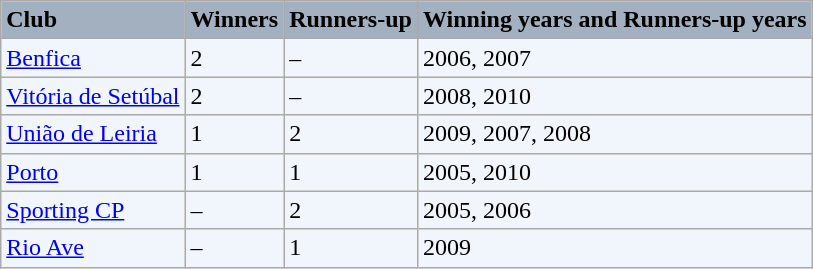<table class="wikitable" text-align:center;>
<tr style="background:#a3b0bf;">
<td><strong>Club</strong></td>
<td><strong>Winners</strong></td>
<td><strong>Runners-up</strong></td>
<td><strong>Winning years and <span>Runners-up years</span></strong></td>
</tr>
<tr style="background:#f1f5fc;">
<td><a href='#'>Benfica</a></td>
<td>2</td>
<td><span>–</span></td>
<td align=left>2006, 2007</td>
</tr>
<tr style="background:#f1f5fc;">
<td><a href='#'>Vitória de Setúbal</a></td>
<td>2</td>
<td><span>–</span></td>
<td align=left>2008, 2010</td>
</tr>
<tr style="background:#f1f5fc;">
<td><a href='#'>União de Leiria</a></td>
<td>1</td>
<td><span>2</span></td>
<td align=left>2009, <span> 2007, 2008</span></td>
</tr>
<tr style="background:#f1f5fc;">
<td><a href='#'>Porto</a></td>
<td>1</td>
<td><span>1</span></td>
<td align=left>2005, <span> 2010</span></td>
</tr>
<tr style="background:#f1f5fc;">
<td><a href='#'>Sporting CP</a></td>
<td>–</td>
<td><span>2</span></td>
<td align=left><span> 2005, 2006</span></td>
</tr>
<tr style="background:#f1f5fc;">
<td><a href='#'>Rio Ave</a></td>
<td>–</td>
<td><span>1</span></td>
<td align=left><span> 2009</span></td>
</tr>
</table>
